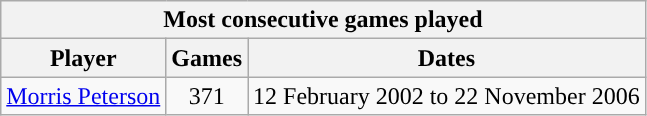<table class="wikitable" style="text-align:center">
<tr>
<th colspan="3">Most consecutive games played</th>
</tr>
<tr>
<th>Player</th>
<th>Games</th>
<th>Dates</th>
</tr>
<tr>
<td><a href='#'>Morris Peterson</a></td>
<td>371</td>
<td>12 February 2002 to 22 November 2006</td>
</tr>
</table>
